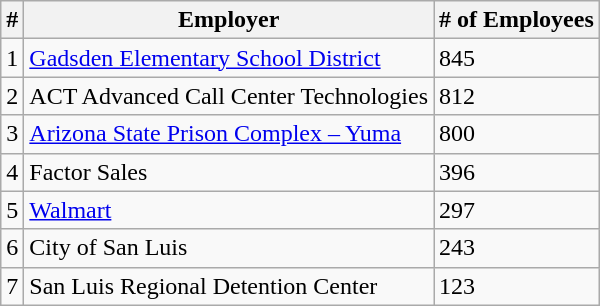<table class="wikitable">
<tr>
<th>#</th>
<th>Employer</th>
<th># of Employees</th>
</tr>
<tr>
<td>1</td>
<td><a href='#'>Gadsden Elementary School District</a></td>
<td>845</td>
</tr>
<tr>
<td>2</td>
<td>ACT Advanced Call Center Technologies</td>
<td>812</td>
</tr>
<tr>
<td>3</td>
<td><a href='#'>Arizona State Prison Complex – Yuma</a></td>
<td>800</td>
</tr>
<tr>
<td>4</td>
<td>Factor Sales</td>
<td>396</td>
</tr>
<tr>
<td>5</td>
<td><a href='#'>Walmart</a></td>
<td>297</td>
</tr>
<tr>
<td>6</td>
<td>City of San Luis</td>
<td>243</td>
</tr>
<tr>
<td>7</td>
<td>San Luis Regional Detention Center</td>
<td>123</td>
</tr>
</table>
